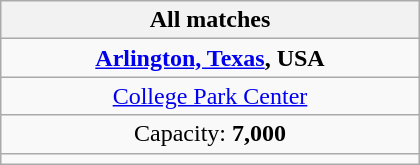<table class="wikitable" style="text-align:center" width=280>
<tr>
<th>All matches</th>
</tr>
<tr>
<td><strong><a href='#'>Arlington, Texas</a>, USA</strong></td>
</tr>
<tr>
<td><a href='#'>College Park Center</a></td>
</tr>
<tr>
<td>Capacity: <strong>7,000</strong></td>
</tr>
<tr>
<td></td>
</tr>
</table>
